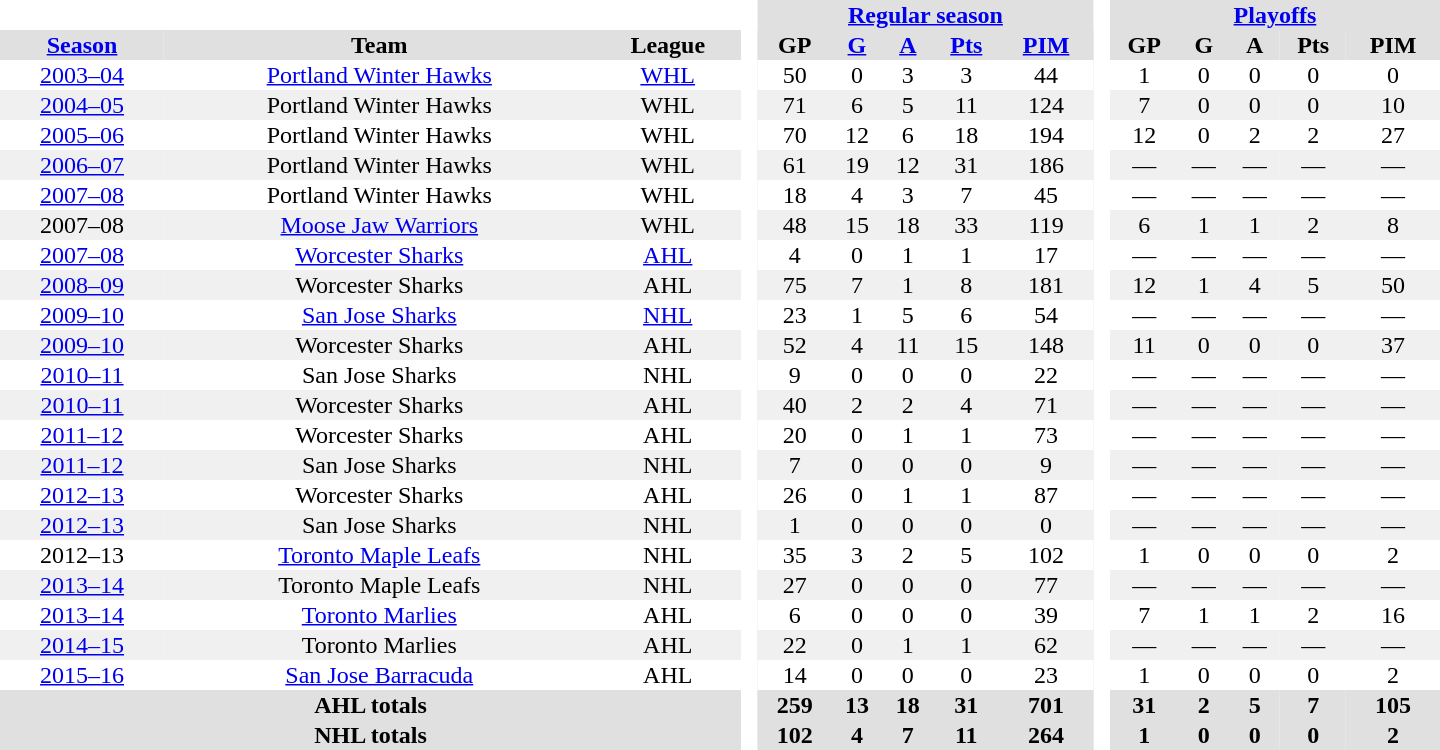<table border="0" cellpadding="1" cellspacing="0" style="text-align:center; width:60em">
<tr bgcolor="#e0e0e0">
<th colspan="3" bgcolor="#ffffff"> </th>
<th rowspan="99" bgcolor="#ffffff"> </th>
<th colspan="5"><a href='#'>Regular season</a></th>
<th rowspan="99" bgcolor="#ffffff"> </th>
<th colspan="5"><a href='#'>Playoffs</a></th>
</tr>
<tr bgcolor="#e0e0e0">
<th><a href='#'>Season</a></th>
<th>Team</th>
<th>League</th>
<th>GP</th>
<th><a href='#'>G</a></th>
<th><a href='#'>A</a></th>
<th><a href='#'>Pts</a></th>
<th><a href='#'>PIM</a></th>
<th>GP</th>
<th>G</th>
<th>A</th>
<th>Pts</th>
<th>PIM</th>
</tr>
<tr>
<td><a href='#'>2003–04</a></td>
<td><a href='#'>Portland Winter Hawks</a></td>
<td><a href='#'>WHL</a></td>
<td>50</td>
<td>0</td>
<td>3</td>
<td>3</td>
<td>44</td>
<td>1</td>
<td>0</td>
<td>0</td>
<td>0</td>
<td>0</td>
</tr>
<tr bgcolor="#f0f0f0">
<td><a href='#'>2004–05</a></td>
<td>Portland Winter Hawks</td>
<td>WHL</td>
<td>71</td>
<td>6</td>
<td>5</td>
<td>11</td>
<td>124</td>
<td>7</td>
<td>0</td>
<td>0</td>
<td>0</td>
<td>10</td>
</tr>
<tr>
<td><a href='#'>2005–06</a></td>
<td>Portland Winter Hawks</td>
<td>WHL</td>
<td>70</td>
<td>12</td>
<td>6</td>
<td>18</td>
<td>194</td>
<td>12</td>
<td>0</td>
<td>2</td>
<td>2</td>
<td>27</td>
</tr>
<tr bgcolor="#f0f0f0">
<td><a href='#'>2006–07</a></td>
<td>Portland Winter Hawks</td>
<td>WHL</td>
<td>61</td>
<td>19</td>
<td>12</td>
<td>31</td>
<td>186</td>
<td>—</td>
<td>—</td>
<td>—</td>
<td>—</td>
<td>—</td>
</tr>
<tr>
<td><a href='#'>2007–08</a></td>
<td>Portland Winter Hawks</td>
<td>WHL</td>
<td>18</td>
<td>4</td>
<td>3</td>
<td>7</td>
<td>45</td>
<td>—</td>
<td>—</td>
<td>—</td>
<td>—</td>
<td>—</td>
</tr>
<tr bgcolor="#f0f0f0">
<td>2007–08</td>
<td><a href='#'>Moose Jaw Warriors</a></td>
<td>WHL</td>
<td>48</td>
<td>15</td>
<td>18</td>
<td>33</td>
<td>119</td>
<td>6</td>
<td>1</td>
<td>1</td>
<td>2</td>
<td>8</td>
</tr>
<tr>
<td><a href='#'>2007–08</a></td>
<td><a href='#'>Worcester Sharks</a></td>
<td><a href='#'>AHL</a></td>
<td>4</td>
<td>0</td>
<td>1</td>
<td>1</td>
<td>17</td>
<td>—</td>
<td>—</td>
<td>—</td>
<td>—</td>
<td>—</td>
</tr>
<tr bgcolor="#f0f0f0">
<td><a href='#'>2008–09</a></td>
<td>Worcester Sharks</td>
<td>AHL</td>
<td>75</td>
<td>7</td>
<td>1</td>
<td>8</td>
<td>181</td>
<td>12</td>
<td>1</td>
<td>4</td>
<td>5</td>
<td>50</td>
</tr>
<tr>
<td><a href='#'>2009–10</a></td>
<td><a href='#'>San Jose Sharks</a></td>
<td><a href='#'>NHL</a></td>
<td>23</td>
<td>1</td>
<td>5</td>
<td>6</td>
<td>54</td>
<td>—</td>
<td>—</td>
<td>—</td>
<td>—</td>
<td>—</td>
</tr>
<tr bgcolor="#f0f0f0">
<td><a href='#'>2009–10</a></td>
<td>Worcester Sharks</td>
<td>AHL</td>
<td>52</td>
<td>4</td>
<td>11</td>
<td>15</td>
<td>148</td>
<td>11</td>
<td>0</td>
<td>0</td>
<td>0</td>
<td>37</td>
</tr>
<tr>
<td><a href='#'>2010–11</a></td>
<td>San Jose Sharks</td>
<td>NHL</td>
<td>9</td>
<td>0</td>
<td>0</td>
<td>0</td>
<td>22</td>
<td>—</td>
<td>—</td>
<td>—</td>
<td>—</td>
<td>—</td>
</tr>
<tr bgcolor="#f0f0f0">
<td><a href='#'>2010–11</a></td>
<td>Worcester Sharks</td>
<td>AHL</td>
<td>40</td>
<td>2</td>
<td>2</td>
<td>4</td>
<td>71</td>
<td>—</td>
<td>—</td>
<td>—</td>
<td>—</td>
<td>—</td>
</tr>
<tr>
<td><a href='#'>2011–12</a></td>
<td>Worcester Sharks</td>
<td>AHL</td>
<td>20</td>
<td>0</td>
<td>1</td>
<td>1</td>
<td>73</td>
<td>—</td>
<td>—</td>
<td>—</td>
<td>—</td>
<td>—</td>
</tr>
<tr bgcolor="#f0f0f0">
<td><a href='#'>2011–12</a></td>
<td>San Jose Sharks</td>
<td>NHL</td>
<td>7</td>
<td>0</td>
<td>0</td>
<td>0</td>
<td>9</td>
<td>—</td>
<td>—</td>
<td>—</td>
<td>—</td>
<td>—</td>
</tr>
<tr>
<td><a href='#'>2012–13</a></td>
<td>Worcester Sharks</td>
<td>AHL</td>
<td>26</td>
<td>0</td>
<td>1</td>
<td>1</td>
<td>87</td>
<td>—</td>
<td>—</td>
<td>—</td>
<td>—</td>
<td>—</td>
</tr>
<tr bgcolor="#f0f0f0">
<td><a href='#'>2012–13</a></td>
<td>San Jose Sharks</td>
<td>NHL</td>
<td>1</td>
<td>0</td>
<td>0</td>
<td>0</td>
<td>0</td>
<td>—</td>
<td>—</td>
<td>—</td>
<td>—</td>
<td>—</td>
</tr>
<tr>
<td>2012–13</td>
<td><a href='#'>Toronto Maple Leafs</a></td>
<td>NHL</td>
<td>35</td>
<td>3</td>
<td>2</td>
<td>5</td>
<td>102</td>
<td>1</td>
<td>0</td>
<td>0</td>
<td>0</td>
<td>2</td>
</tr>
<tr bgcolor="#f0f0f0">
<td><a href='#'>2013–14</a></td>
<td>Toronto Maple Leafs</td>
<td>NHL</td>
<td>27</td>
<td>0</td>
<td>0</td>
<td>0</td>
<td>77</td>
<td>—</td>
<td>—</td>
<td>—</td>
<td>—</td>
<td>—</td>
</tr>
<tr>
<td><a href='#'>2013–14</a></td>
<td><a href='#'>Toronto Marlies</a></td>
<td>AHL</td>
<td>6</td>
<td>0</td>
<td>0</td>
<td>0</td>
<td>39</td>
<td>7</td>
<td>1</td>
<td>1</td>
<td>2</td>
<td>16</td>
</tr>
<tr bgcolor="#f0f0f0">
<td><a href='#'>2014–15</a></td>
<td>Toronto Marlies</td>
<td>AHL</td>
<td>22</td>
<td>0</td>
<td>1</td>
<td>1</td>
<td>62</td>
<td>—</td>
<td>—</td>
<td>—</td>
<td>—</td>
<td>—</td>
</tr>
<tr>
<td><a href='#'>2015–16</a></td>
<td><a href='#'>San Jose Barracuda</a></td>
<td>AHL</td>
<td>14</td>
<td>0</td>
<td>0</td>
<td>0</td>
<td>23</td>
<td>1</td>
<td>0</td>
<td>0</td>
<td>0</td>
<td>2</td>
</tr>
<tr bgcolor="#e0e0e0">
<th colspan="3">AHL totals</th>
<th>259</th>
<th>13</th>
<th>18</th>
<th>31</th>
<th>701</th>
<th>31</th>
<th>2</th>
<th>5</th>
<th>7</th>
<th>105</th>
</tr>
<tr bgcolor="#e0e0e0">
<th colspan="3">NHL totals</th>
<th>102</th>
<th>4</th>
<th>7</th>
<th>11</th>
<th>264</th>
<th>1</th>
<th>0</th>
<th>0</th>
<th>0</th>
<th>2</th>
</tr>
</table>
